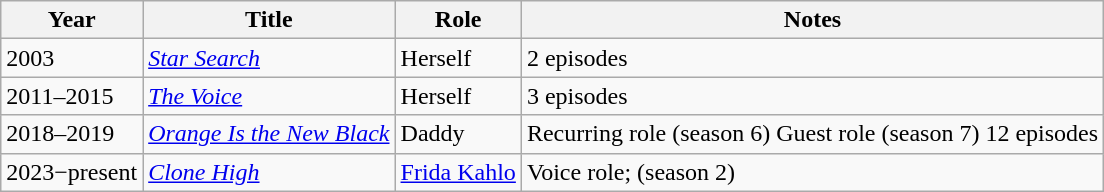<table class="wikitable sortable">
<tr>
<th>Year</th>
<th>Title</th>
<th>Role</th>
<th class="unsortable">Notes</th>
</tr>
<tr>
<td>2003</td>
<td><em><a href='#'>Star Search</a></em></td>
<td>Herself</td>
<td>2 episodes</td>
</tr>
<tr>
<td>2011–2015</td>
<td><em><a href='#'>The Voice</a></em></td>
<td>Herself</td>
<td>3 episodes</td>
</tr>
<tr>
<td>2018–2019</td>
<td><em><a href='#'>Orange Is the New Black</a></em></td>
<td>Daddy</td>
<td>Recurring role (season 6) Guest role (season 7) 12 episodes</td>
</tr>
<tr>
<td>2023−present</td>
<td><em><a href='#'>Clone High</a></em></td>
<td><a href='#'>Frida Kahlo</a></td>
<td>Voice role; (season 2)</td>
</tr>
</table>
